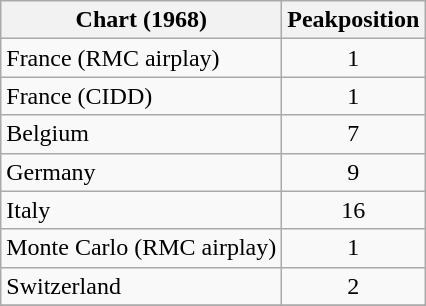<table class="wikitable sortable">
<tr>
<th>Chart (1968)</th>
<th>Peakposition</th>
</tr>
<tr>
<td>France (RMC airplay)</td>
<td style="text-align:center">1</td>
</tr>
<tr>
<td>France (CIDD)</td>
<td style="text-align:center">1</td>
</tr>
<tr>
<td>Belgium</td>
<td style="text-align:center">7</td>
</tr>
<tr>
<td>Germany</td>
<td style="text-align:center">9</td>
</tr>
<tr>
<td>Italy</td>
<td style="text-align:center">16</td>
</tr>
<tr>
<td>Monte Carlo (RMC airplay)</td>
<td style="text-align:center">1</td>
</tr>
<tr>
<td>Switzerland</td>
<td style="text-align:center">2</td>
</tr>
<tr>
</tr>
</table>
